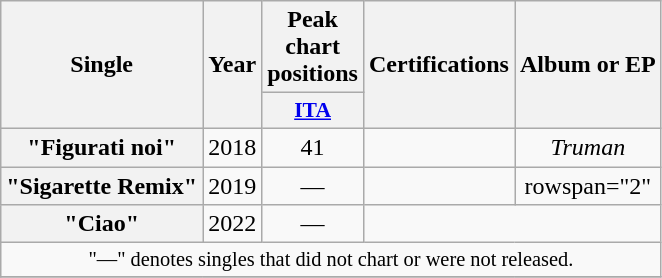<table class="wikitable plainrowheaders" style="text-align:center;">
<tr>
<th scope="col" rowspan="2">Single</th>
<th scope="col" rowspan="2">Year</th>
<th scope="col" colspan="1">Peak chart positions</th>
<th scope="col" rowspan="2">Certifications</th>
<th scope="col" rowspan="2">Album or EP</th>
</tr>
<tr>
<th scope="col" style="width:3em;font-size:90%;"><a href='#'>ITA</a><br></th>
</tr>
<tr>
<th scope="row">"Figurati noi"<br></th>
<td>2018</td>
<td>41</td>
<td style="text-align:left;"></td>
<td rowspan="1"><em>Truman</em></td>
</tr>
<tr>
<th scope="row">"Sigarette Remix"<br></th>
<td>2019</td>
<td>—</td>
<td style="text-align:left;"></td>
<td>rowspan="2"</td>
</tr>
<tr>
<th scope="row">"Ciao"<br></th>
<td>2022</td>
<td>—</td>
</tr>
<tr>
<td colspan="12" style="font-size:85%;">"—" denotes singles that did not chart or were not released.</td>
</tr>
<tr>
</tr>
</table>
